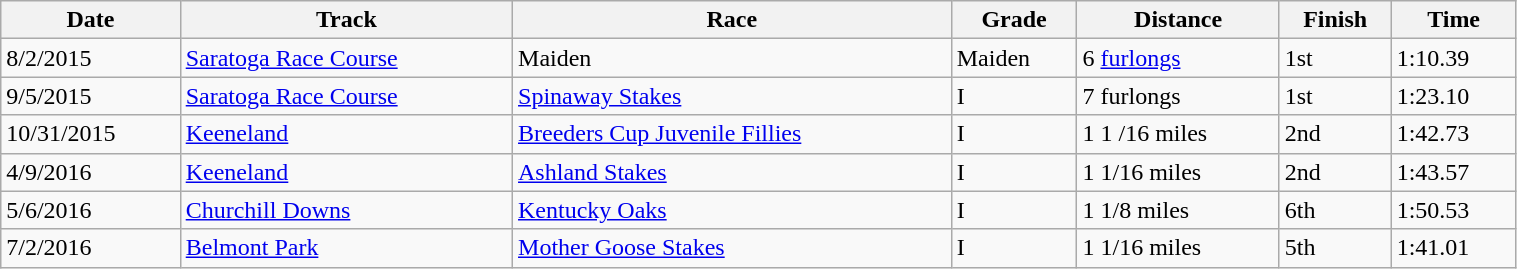<table class="wikitable sortable" style="width:80%;">
<tr>
<th>Date</th>
<th>Track</th>
<th>Race</th>
<th>Grade</th>
<th>Distance</th>
<th>Finish</th>
<th>Time</th>
</tr>
<tr>
<td>8/2/2015</td>
<td><a href='#'>Saratoga Race Course</a></td>
<td>Maiden</td>
<td>Maiden</td>
<td>6 <a href='#'>furlongs</a></td>
<td>1st</td>
<td>1:10.39</td>
</tr>
<tr>
<td>9/5/2015</td>
<td><a href='#'>Saratoga Race Course</a></td>
<td><a href='#'>Spinaway Stakes</a></td>
<td>I</td>
<td>7 furlongs</td>
<td>1st</td>
<td>1:23.10</td>
</tr>
<tr>
<td>10/31/2015</td>
<td><a href='#'>Keeneland</a></td>
<td><a href='#'>Breeders Cup Juvenile Fillies</a></td>
<td>I</td>
<td>1 1 /16 miles</td>
<td>2nd</td>
<td>1:42.73</td>
</tr>
<tr>
<td>4/9/2016</td>
<td><a href='#'>Keeneland</a></td>
<td><a href='#'>Ashland Stakes</a></td>
<td>I</td>
<td>1 1/16 miles</td>
<td>2nd</td>
<td>1:43.57</td>
</tr>
<tr>
<td>5/6/2016</td>
<td><a href='#'>Churchill Downs</a></td>
<td><a href='#'>Kentucky Oaks</a></td>
<td>I</td>
<td>1 1/8 miles</td>
<td>6th</td>
<td>1:50.53</td>
</tr>
<tr>
<td>7/2/2016</td>
<td><a href='#'>Belmont Park</a></td>
<td><a href='#'>Mother Goose Stakes</a></td>
<td>I</td>
<td>1 1/16 miles</td>
<td>5th</td>
<td>1:41.01</td>
</tr>
</table>
